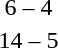<table style="text-align:center">
<tr>
<th width=200></th>
<th width=100></th>
<th width=200></th>
</tr>
<tr>
<td align=right><strong></strong></td>
<td>6 – 4</td>
<td align=left></td>
</tr>
<tr>
<td align=right><strong></strong></td>
<td>14 – 5</td>
<td align=left></td>
</tr>
</table>
